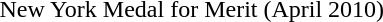<table>
<tr>
<td></td>
<td>New York Medal for Merit (April 2010)</td>
</tr>
<tr>
</tr>
</table>
